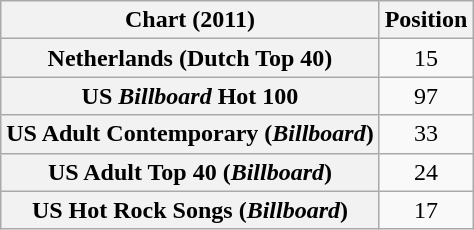<table class="wikitable sortable plainrowheaders">
<tr>
<th scope="col">Chart (2011)</th>
<th scope="col">Position</th>
</tr>
<tr>
<th scope="row">Netherlands (Dutch Top 40)</th>
<td align="center">15</td>
</tr>
<tr>
<th scope="row">US <em>Billboard</em> Hot 100</th>
<td align="center">97</td>
</tr>
<tr>
<th scope="row">US Adult Contemporary (<em>Billboard</em>)</th>
<td style="text-align:center;">33</td>
</tr>
<tr>
<th scope="row">US Adult Top 40 (<em>Billboard</em>)</th>
<td style="text-align:center;">24</td>
</tr>
<tr>
<th scope="row">US Hot Rock Songs (<em>Billboard</em>)</th>
<td style="text-align:center;">17</td>
</tr>
</table>
